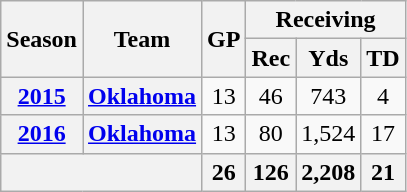<table class="wikitable" style="text-align:center;">
<tr>
<th rowspan="2">Season</th>
<th rowspan="2">Team</th>
<th rowspan="2">GP</th>
<th colspan="3">Receiving</th>
</tr>
<tr>
<th>Rec</th>
<th>Yds</th>
<th>TD</th>
</tr>
<tr>
<th><a href='#'>2015</a></th>
<th><a href='#'>Oklahoma</a></th>
<td>13</td>
<td>46</td>
<td>743</td>
<td>4</td>
</tr>
<tr>
<th><a href='#'>2016</a></th>
<th><a href='#'>Oklahoma</a></th>
<td>13</td>
<td>80</td>
<td>1,524</td>
<td>17</td>
</tr>
<tr>
<th colspan="2"></th>
<th>26</th>
<th>126</th>
<th>2,208</th>
<th>21</th>
</tr>
</table>
